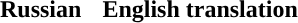<table cellpadding=6>
<tr>
<th>Russian</th>
<th>English translation</th>
</tr>
<tr style="vertical-align:top; white-space:nowrap;">
<td><br></td>
<td><br></td>
</tr>
</table>
